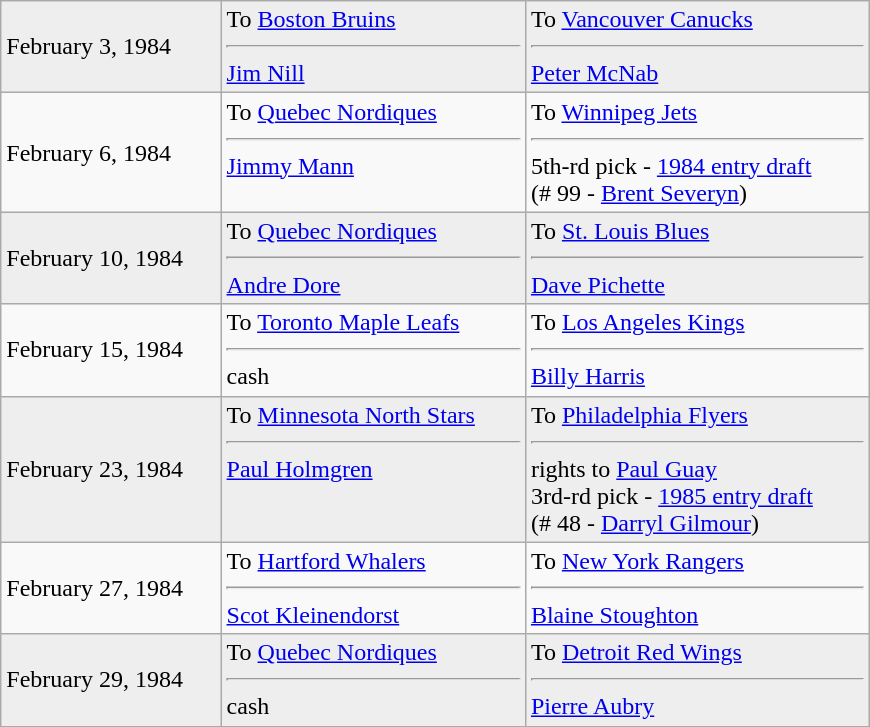<table class="wikitable" style="border:1px solid #999; width:580px;">
<tr style="background:#eee;">
<td>February 3, 1984</td>
<td valign="top">To <a href='#'>Boston Bruins</a><hr><a href='#'>Jim Nill</a></td>
<td valign="top">To <a href='#'>Vancouver Canucks</a><hr><a href='#'>Peter McNab</a></td>
</tr>
<tr>
<td>February 6, 1984</td>
<td valign="top">To <a href='#'>Quebec Nordiques</a><hr><a href='#'>Jimmy Mann</a></td>
<td valign="top">To <a href='#'>Winnipeg Jets</a><hr>5th-rd pick - <a href='#'>1984 entry draft</a><br>(# 99 - <a href='#'>Brent Severyn</a>)</td>
</tr>
<tr style="background:#eee;">
<td>February 10, 1984</td>
<td valign="top">To <a href='#'>Quebec Nordiques</a><hr><a href='#'>Andre Dore</a></td>
<td valign="top">To <a href='#'>St. Louis Blues</a><hr><a href='#'>Dave Pichette</a></td>
</tr>
<tr>
<td>February 15, 1984</td>
<td valign="top">To <a href='#'>Toronto Maple Leafs</a><hr>cash</td>
<td valign="top">To <a href='#'>Los Angeles Kings</a><hr><a href='#'>Billy Harris</a></td>
</tr>
<tr style="background:#eee;">
<td>February 23, 1984</td>
<td valign="top">To <a href='#'>Minnesota North Stars</a><hr><a href='#'>Paul Holmgren</a></td>
<td valign="top">To <a href='#'>Philadelphia Flyers</a><hr>rights to <a href='#'>Paul Guay</a><br>3rd-rd pick - <a href='#'>1985 entry draft</a><br>(# 48 - <a href='#'>Darryl Gilmour</a>)</td>
</tr>
<tr>
<td>February 27, 1984</td>
<td valign="top">To <a href='#'>Hartford Whalers</a><hr><a href='#'>Scot Kleinendorst</a></td>
<td valign="top">To <a href='#'>New York Rangers</a><hr><a href='#'>Blaine Stoughton</a></td>
</tr>
<tr style="background:#eee;">
<td>February 29, 1984</td>
<td valign="top">To <a href='#'>Quebec Nordiques</a><hr>cash</td>
<td valign="top">To <a href='#'>Detroit Red Wings</a><hr><a href='#'>Pierre Aubry</a></td>
</tr>
</table>
